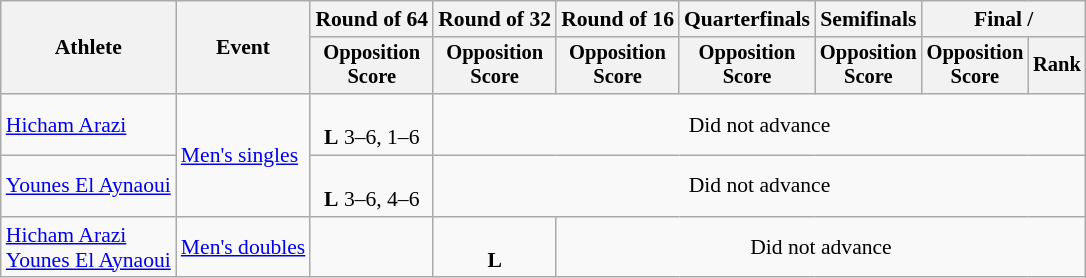<table class=wikitable style="font-size:90%">
<tr>
<th rowspan="2">Athlete</th>
<th rowspan="2">Event</th>
<th>Round of 64</th>
<th>Round of 32</th>
<th>Round of 16</th>
<th>Quarterfinals</th>
<th>Semifinals</th>
<th colspan=2>Final / </th>
</tr>
<tr style="font-size:95%">
<th>Opposition<br>Score</th>
<th>Opposition<br>Score</th>
<th>Opposition<br>Score</th>
<th>Opposition<br>Score</th>
<th>Opposition<br>Score</th>
<th>Opposition<br>Score</th>
<th>Rank</th>
</tr>
<tr align=center>
<td align=left><a href='#'>Hicham Arazi</a></td>
<td align=left rowspan=2><a href='#'>Men's singles</a></td>
<td><br><strong>L</strong> 3–6, 1–6</td>
<td colspan=6>Did not advance</td>
</tr>
<tr align=center>
<td align=left><a href='#'>Younes El Aynaoui</a></td>
<td><br><strong>L</strong> 3–6, 4–6</td>
<td colspan=6>Did not advance</td>
</tr>
<tr align=center>
<td align=left><a href='#'>Hicham Arazi</a><br><a href='#'>Younes El Aynaoui</a></td>
<td align=left rowspan=1><a href='#'>Men's doubles</a></td>
<td></td>
<td><br><strong>L</strong> </td>
<td colspan=6>Did not advance</td>
</tr>
</table>
